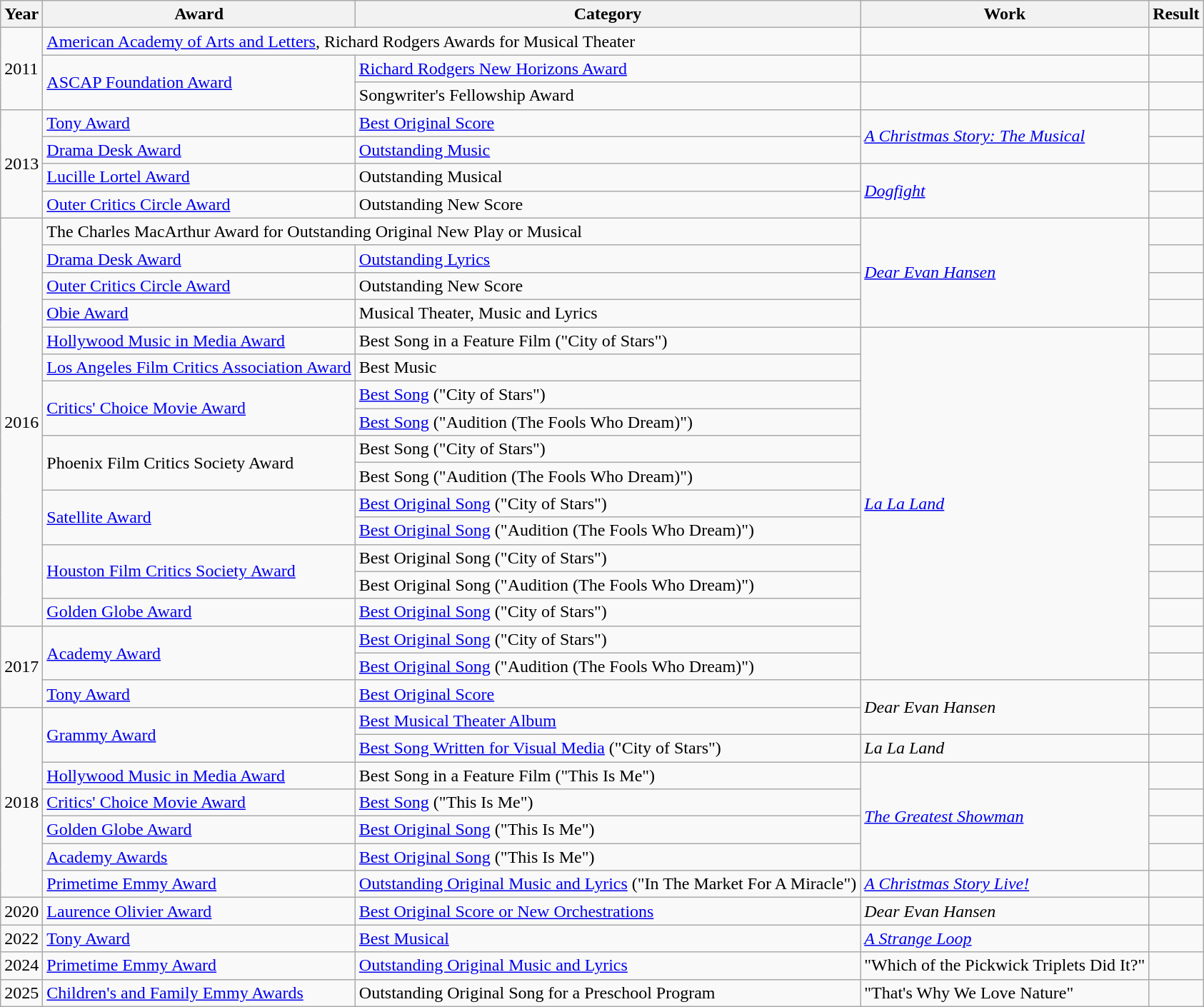<table class="wikitable">
<tr>
<th>Year</th>
<th>Award</th>
<th>Category</th>
<th>Work</th>
<th>Result</th>
</tr>
<tr>
<td rowspan="3">2011</td>
<td colspan="2"><a href='#'>American Academy of Arts and Letters</a>, Richard Rodgers Awards for Musical Theater</td>
<td></td>
<td></td>
</tr>
<tr>
<td rowspan="2"><a href='#'>ASCAP Foundation Award</a></td>
<td><a href='#'>Richard Rodgers New Horizons Award</a></td>
<td></td>
<td></td>
</tr>
<tr>
<td>Songwriter's Fellowship Award</td>
<td></td>
<td></td>
</tr>
<tr>
<td rowspan="4">2013</td>
<td><a href='#'>Tony Award</a></td>
<td><a href='#'>Best Original Score</a></td>
<td rowspan="2"><em><a href='#'>A Christmas Story: The Musical</a></em></td>
<td></td>
</tr>
<tr>
<td><a href='#'>Drama Desk Award</a></td>
<td><a href='#'>Outstanding Music</a></td>
<td></td>
</tr>
<tr>
<td><a href='#'>Lucille Lortel Award</a></td>
<td>Outstanding Musical</td>
<td rowspan="2"><em><a href='#'>Dogfight</a></em></td>
<td></td>
</tr>
<tr>
<td><a href='#'>Outer Critics Circle Award</a></td>
<td>Outstanding New Score</td>
<td></td>
</tr>
<tr>
<td rowspan="15">2016</td>
<td colspan="2">The Charles MacArthur Award for Outstanding Original New Play or Musical</td>
<td rowspan="4"><em><a href='#'>Dear Evan Hansen</a></em></td>
<td></td>
</tr>
<tr>
<td><a href='#'>Drama Desk Award</a></td>
<td><a href='#'>Outstanding Lyrics</a></td>
<td></td>
</tr>
<tr>
<td><a href='#'>Outer Critics Circle Award</a></td>
<td>Outstanding New Score</td>
<td></td>
</tr>
<tr>
<td><a href='#'>Obie Award</a></td>
<td>Musical Theater, Music and Lyrics</td>
<td></td>
</tr>
<tr>
<td><a href='#'>Hollywood Music in Media Award</a></td>
<td>Best Song in a Feature Film ("City of Stars")</td>
<td rowspan="13"><em><a href='#'>La La Land</a></em></td>
<td></td>
</tr>
<tr>
<td><a href='#'>Los Angeles Film Critics Association Award</a></td>
<td>Best Music</td>
<td></td>
</tr>
<tr>
<td rowspan="2"><a href='#'>Critics' Choice Movie Award</a></td>
<td><a href='#'>Best Song</a> ("City of Stars")</td>
<td></td>
</tr>
<tr>
<td><a href='#'>Best Song</a> ("Audition (The Fools Who Dream)")</td>
<td></td>
</tr>
<tr>
<td rowspan="2">Phoenix Film Critics Society Award</td>
<td>Best Song ("City of Stars")</td>
<td></td>
</tr>
<tr>
<td>Best Song ("Audition (The Fools Who Dream)")</td>
<td></td>
</tr>
<tr>
<td rowspan="2"><a href='#'>Satellite Award</a></td>
<td><a href='#'>Best Original Song</a> ("City of Stars")</td>
<td></td>
</tr>
<tr>
<td><a href='#'>Best Original Song</a> ("Audition (The Fools Who Dream)")</td>
<td></td>
</tr>
<tr>
<td rowspan="2"><a href='#'>Houston Film Critics Society Award</a></td>
<td>Best Original Song ("City of Stars")</td>
<td></td>
</tr>
<tr>
<td>Best Original Song ("Audition (The Fools Who Dream)")</td>
<td></td>
</tr>
<tr>
<td><a href='#'>Golden Globe Award</a></td>
<td><a href='#'>Best Original Song</a> ("City of Stars")</td>
<td></td>
</tr>
<tr>
<td rowspan="3">2017</td>
<td rowspan="2"><a href='#'>Academy Award</a></td>
<td><a href='#'>Best Original Song</a> ("City of Stars")</td>
<td></td>
</tr>
<tr>
<td><a href='#'>Best Original Song</a> ("Audition (The Fools Who Dream)")</td>
<td></td>
</tr>
<tr>
<td><a href='#'>Tony Award</a></td>
<td><a href='#'>Best Original Score</a></td>
<td rowspan="2"><em>Dear Evan Hansen</em></td>
<td></td>
</tr>
<tr>
<td rowspan="7">2018</td>
<td rowspan="2"><a href='#'>Grammy Award</a></td>
<td><a href='#'>Best Musical Theater Album</a></td>
<td></td>
</tr>
<tr>
<td><a href='#'>Best Song Written for Visual Media</a> ("City of Stars")</td>
<td><em>La La Land</em></td>
<td></td>
</tr>
<tr>
<td><a href='#'>Hollywood Music in Media Award</a></td>
<td>Best Song in a Feature Film ("This Is Me")</td>
<td rowspan="4"><em><a href='#'>The Greatest Showman</a></em></td>
<td></td>
</tr>
<tr>
<td><a href='#'>Critics' Choice Movie Award</a></td>
<td><a href='#'>Best Song</a> ("This Is Me")</td>
<td></td>
</tr>
<tr>
<td><a href='#'>Golden Globe Award</a></td>
<td><a href='#'>Best Original Song</a> ("This Is Me")</td>
<td></td>
</tr>
<tr>
<td><a href='#'>Academy Awards</a></td>
<td><a href='#'>Best Original Song</a> ("This Is Me")</td>
<td></td>
</tr>
<tr>
<td><a href='#'>Primetime Emmy Award</a></td>
<td><a href='#'>Outstanding Original Music and Lyrics</a> ("In The Market For A Miracle")</td>
<td><em><a href='#'>A Christmas Story Live!</a></em></td>
<td></td>
</tr>
<tr>
<td>2020</td>
<td><a href='#'>Laurence Olivier Award</a></td>
<td><a href='#'>Best Original Score or New Orchestrations</a></td>
<td><em>Dear Evan Hansen</em></td>
<td></td>
</tr>
<tr>
<td>2022</td>
<td><a href='#'>Tony Award</a></td>
<td><a href='#'>Best Musical</a></td>
<td><em><a href='#'>A Strange Loop</a></em></td>
<td></td>
</tr>
<tr>
<td>2024</td>
<td><a href='#'>Primetime Emmy Award</a></td>
<td><a href='#'>Outstanding Original Music and Lyrics</a></td>
<td>"Which of the Pickwick Triplets Did It?" </td>
<td></td>
</tr>
<tr>
<td>2025</td>
<td><a href='#'>Children's and Family Emmy Awards</a></td>
<td>Outstanding Original Song for a Preschool Program</td>
<td>"That's Why We Love Nature" </td>
<td></td>
</tr>
</table>
